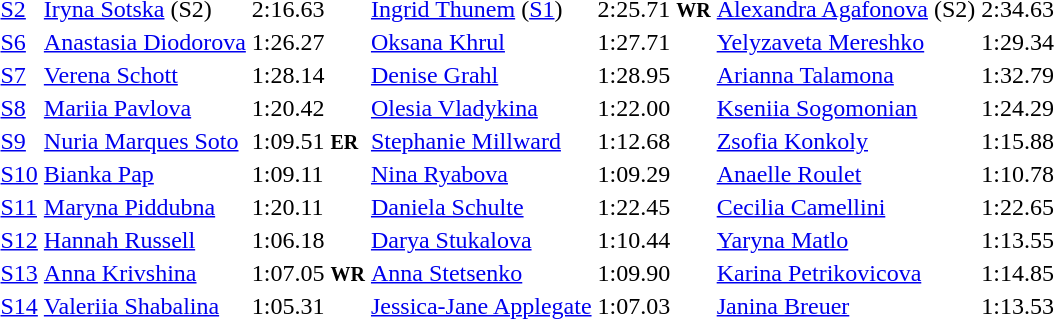<table>
<tr>
<td><a href='#'>S2</a></td>
<td><a href='#'>Iryna Sotska</a> (S2)<br></td>
<td>2:16.63</td>
<td><a href='#'>Ingrid Thunem</a> (<a href='#'>S1</a>)<br></td>
<td>2:25.71 <small><strong>WR</strong></small></td>
<td><a href='#'>Alexandra Agafonova</a> (S2)<br></td>
<td>2:34.63</td>
</tr>
<tr>
<td><a href='#'>S6</a></td>
<td><a href='#'>Anastasia Diodorova</a><br></td>
<td>1:26.27</td>
<td><a href='#'>Oksana Khrul</a><br></td>
<td>1:27.71</td>
<td><a href='#'>Yelyzaveta Mereshko</a><br></td>
<td>1:29.34</td>
</tr>
<tr>
<td><a href='#'>S7</a></td>
<td><a href='#'>Verena Schott</a><br></td>
<td>1:28.14</td>
<td><a href='#'>Denise Grahl</a><br></td>
<td>1:28.95</td>
<td><a href='#'>Arianna Talamona</a><br></td>
<td>1:32.79</td>
</tr>
<tr>
<td><a href='#'>S8</a></td>
<td><a href='#'>Mariia Pavlova</a><br></td>
<td>1:20.42</td>
<td><a href='#'>Olesia Vladykina</a><br></td>
<td>1:22.00</td>
<td><a href='#'>Kseniia Sogomonian</a><br></td>
<td>1:24.29</td>
</tr>
<tr>
<td><a href='#'>S9</a></td>
<td><a href='#'>Nuria Marques Soto</a><br></td>
<td>1:09.51 <small><strong>ER</strong></small></td>
<td><a href='#'>Stephanie Millward</a><br></td>
<td>1:12.68</td>
<td><a href='#'>Zsofia Konkoly</a><br></td>
<td>1:15.88</td>
</tr>
<tr>
<td><a href='#'>S10</a></td>
<td><a href='#'>Bianka Pap</a><br></td>
<td>1:09.11</td>
<td><a href='#'>Nina Ryabova</a><br></td>
<td>1:09.29</td>
<td><a href='#'>Anaelle Roulet</a><br></td>
<td>1:10.78</td>
</tr>
<tr>
<td><a href='#'>S11</a></td>
<td><a href='#'>Maryna Piddubna</a><br></td>
<td>1:20.11</td>
<td><a href='#'>Daniela Schulte</a><br></td>
<td>1:22.45</td>
<td><a href='#'>Cecilia Camellini</a><br></td>
<td>1:22.65</td>
</tr>
<tr>
<td><a href='#'>S12</a></td>
<td><a href='#'>Hannah Russell</a><br></td>
<td>1:06.18</td>
<td><a href='#'>Darya Stukalova</a><br></td>
<td>1:10.44</td>
<td><a href='#'>Yaryna Matlo</a><br></td>
<td>1:13.55</td>
</tr>
<tr>
<td><a href='#'>S13</a></td>
<td><a href='#'>Anna Krivshina</a><br></td>
<td>1:07.05 <small><strong>WR</strong></small></td>
<td><a href='#'>Anna Stetsenko</a><br></td>
<td>1:09.90</td>
<td><a href='#'>Karina Petrikovicova</a><br></td>
<td>1:14.85</td>
</tr>
<tr>
<td><a href='#'>S14</a></td>
<td><a href='#'>Valeriia Shabalina</a><br></td>
<td>1:05.31</td>
<td><a href='#'>Jessica-Jane Applegate</a><br></td>
<td>1:07.03</td>
<td><a href='#'>Janina Breuer</a><br></td>
<td>1:13.53</td>
</tr>
</table>
